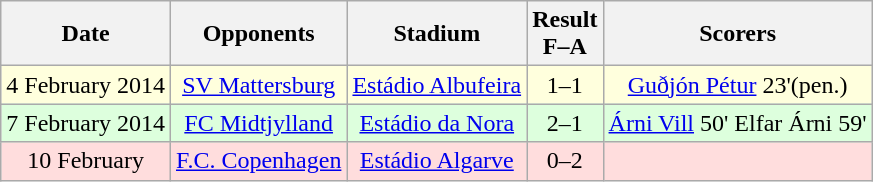<table class="wikitable" style="text-align:center">
<tr>
<th>Date</th>
<th>Opponents</th>
<th>Stadium</th>
<th>Result<br>F–A</th>
<th>Scorers</th>
</tr>
<tr bgcolor="#ffffdd">
<td>4 February 2014</td>
<td><a href='#'>SV Mattersburg</a></td>
<td><a href='#'>Estádio Albufeira</a></td>
<td>1–1</td>
<td><a href='#'>Guðjón Pétur</a> 23'(pen.)</td>
</tr>
<tr bgcolor="#ddffdd">
<td>7 February 2014</td>
<td><a href='#'>FC Midtjylland</a></td>
<td><a href='#'>Estádio da Nora</a></td>
<td>2–1</td>
<td><a href='#'>Árni Vill</a> 50' Elfar Árni 59'</td>
</tr>
<tr bgcolor="#ffdddd">
<td>10 February</td>
<td><a href='#'>F.C. Copenhagen</a></td>
<td><a href='#'>Estádio Algarve</a></td>
<td>0–2</td>
<td></td>
</tr>
</table>
